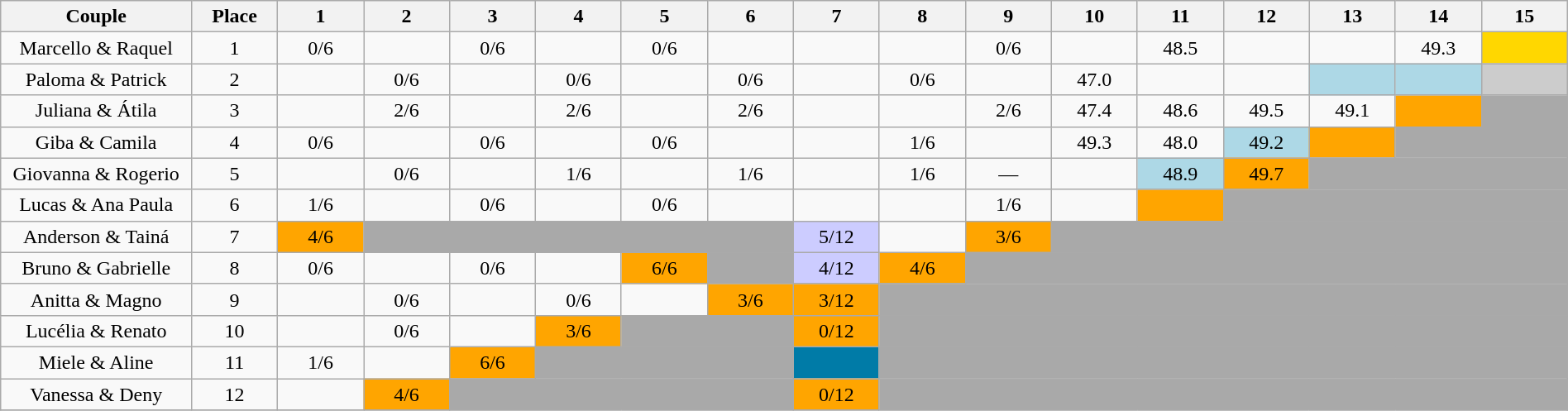<table class="wikitable sortable"  style="margin:auto; text-align:center; white-space:nowrap; width:100%;">
<tr>
<th style="width:10.0%;">Couple</th>
<th style="width:05.0%;">Place</th>
<th style="width:05.0%;">1</th>
<th style="width:05.0%;">2</th>
<th style="width:05.0%;">3</th>
<th style="width:05.0%;">4</th>
<th style="width:05.0%;">5</th>
<th style="width:05.0%;">6</th>
<th style="width:05.0%;">7</th>
<th style="width:05.0%;">8</th>
<th style="width:05.0%;">9</th>
<th style="width:05.0%;">10</th>
<th style="width:05.0%;">11</th>
<th style="width:05.0%;">12</th>
<th style="width:05.0%;">13</th>
<th style="width:05.0%;">14</th>
<th style="width:05.0%;">15</th>
</tr>
<tr>
<td>Marcello & Raquel</td>
<td>1</td>
<td>0/6</td>
<td></td>
<td>0/6</td>
<td></td>
<td>0/6</td>
<td></td>
<td></td>
<td></td>
<td>0/6</td>
<td></td>
<td>48.5</td>
<td></td>
<td></td>
<td>49.3</td>
<td bgcolor=FFD700><em></em></td>
</tr>
<tr>
<td>Paloma & Patrick</td>
<td>2</td>
<td></td>
<td>0/6</td>
<td></td>
<td>0/6</td>
<td></td>
<td>0/6</td>
<td></td>
<td>0/6</td>
<td></td>
<td>47.0</td>
<td></td>
<td><em></em></td>
<td bgcolor=ADD8E6></td>
<td bgcolor=ADD8E6></td>
<td bgcolor=CCCCCC></td>
</tr>
<tr>
<td>Juliana & Átila</td>
<td>3</td>
<td></td>
<td>2/6</td>
<td></td>
<td>2/6</td>
<td></td>
<td>2/6</td>
<td></td>
<td></td>
<td>2/6</td>
<td>47.4</td>
<td>48.6</td>
<td>49.5</td>
<td>49.1</td>
<td bgcolor=FFA500><em></em></td>
<td bgcolor=A9A9A9></td>
</tr>
<tr>
<td>Giba & Camila</td>
<td>4</td>
<td>0/6</td>
<td></td>
<td>0/6</td>
<td></td>
<td>0/6</td>
<td></td>
<td></td>
<td>1/6</td>
<td></td>
<td>49.3</td>
<td>48.0</td>
<td bgcolor=ADD8E6>49.2</td>
<td bgcolor=FFA500><em></em></td>
<td bgcolor=A9A9A9 colspan=2></td>
</tr>
<tr>
<td>Giovanna & Rogerio</td>
<td>5</td>
<td></td>
<td>0/6</td>
<td></td>
<td>1/6</td>
<td></td>
<td>1/6</td>
<td></td>
<td>1/6</td>
<td>—</td>
<td><em></em></td>
<td bgcolor=ADD8E6>48.9</td>
<td bgcolor=FFA500>49.7</td>
<td bgcolor=A9A9A9 colspan=3></td>
</tr>
<tr>
<td>Lucas & Ana Paula</td>
<td>6</td>
<td>1/6</td>
<td></td>
<td>0/6</td>
<td></td>
<td>0/6</td>
<td></td>
<td></td>
<td></td>
<td>1/6</td>
<td><em></em></td>
<td bgcolor=FFA500><em></em></td>
<td bgcolor=A9A9A9 colspan=5></td>
</tr>
<tr>
<td>Anderson & Tainá</td>
<td>7</td>
<td bgcolor=FFA500>4/6</td>
<td bgcolor=A9A9A9 colspan=5></td>
<td bgcolor=CCCCFF>5/12</td>
<td></td>
<td bgcolor=FFA500>3/6</td>
<td bgcolor=A9A9A9 colspan=7></td>
</tr>
<tr>
<td>Bruno & Gabrielle</td>
<td>8</td>
<td>0/6</td>
<td></td>
<td>0/6</td>
<td></td>
<td bgcolor=FFA500>6/6</td>
<td bgcolor=A9A9A9></td>
<td bgcolor=CCCCFF>4/12</td>
<td bgcolor=FFA500>4/6</td>
<td bgcolor=A9A9A9 colspan=8></td>
</tr>
<tr>
<td>Anitta & Magno</td>
<td>9</td>
<td></td>
<td>0/6</td>
<td></td>
<td>0/6</td>
<td></td>
<td bgcolor=FFA500>3/6</td>
<td bgcolor=FFA500>3/12</td>
<td bgcolor=A9A9A9 colspan=9></td>
</tr>
<tr>
<td>Lucélia & Renato</td>
<td>10</td>
<td></td>
<td>0/6</td>
<td></td>
<td bgcolor=FFA500>3/6</td>
<td bgcolor=A9A9A9 colspan=2></td>
<td bgcolor=FFA500>0/12</td>
<td bgcolor=A9A9A9 colspan=9></td>
</tr>
<tr>
<td>Miele & Aline</td>
<td>11</td>
<td>1/6</td>
<td></td>
<td bgcolor=FFA500>6/6</td>
<td bgcolor=A9A9A9 colspan=3></td>
<td bgcolor=007BA7></td>
<td bgcolor=A9A9A9 colspan=9></td>
</tr>
<tr>
<td>Vanessa & Deny</td>
<td>12</td>
<td></td>
<td bgcolor=FFA500>4/6</td>
<td bgcolor=A9A9A9 colspan=4></td>
<td bgcolor=FFA500>0/12</td>
<td bgcolor=A9A9A9 colspan=9></td>
</tr>
<tr>
</tr>
</table>
